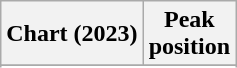<table class="wikitable plainrowheaders">
<tr>
<th scope="col">Chart (2023)</th>
<th scope="col">Peak<br>position</th>
</tr>
<tr>
</tr>
<tr>
</tr>
<tr>
</tr>
</table>
